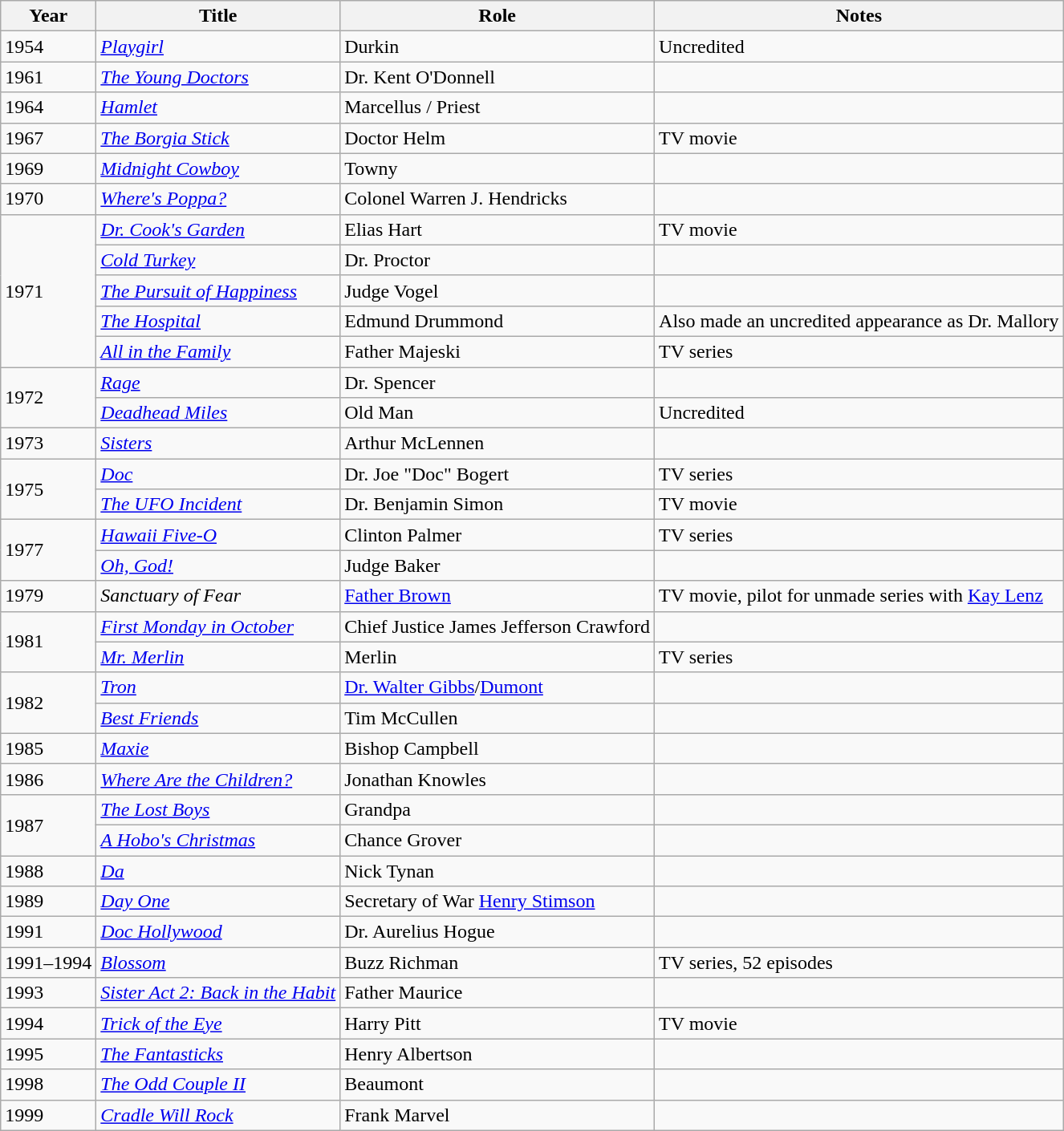<table class="wikitable sortable">
<tr>
<th>Year</th>
<th>Title</th>
<th>Role</th>
<th class = "unsortable">Notes</th>
</tr>
<tr>
<td>1954</td>
<td><em><a href='#'>Playgirl</a></em></td>
<td>Durkin</td>
<td>Uncredited</td>
</tr>
<tr>
<td>1961</td>
<td><em><a href='#'>The Young Doctors</a></em></td>
<td>Dr. Kent O'Donnell</td>
<td></td>
</tr>
<tr>
<td>1964</td>
<td><em><a href='#'>Hamlet</a></em></td>
<td>Marcellus / Priest</td>
<td></td>
</tr>
<tr>
<td>1967</td>
<td><em><a href='#'>The Borgia Stick</a></em></td>
<td>Doctor Helm</td>
<td>TV movie</td>
</tr>
<tr>
<td>1969</td>
<td><em><a href='#'>Midnight Cowboy</a></em></td>
<td>Towny</td>
<td></td>
</tr>
<tr>
<td>1970</td>
<td><em><a href='#'>Where's Poppa?</a></em></td>
<td>Colonel Warren J. Hendricks</td>
<td></td>
</tr>
<tr>
<td rowspan=5>1971</td>
<td><em><a href='#'>Dr. Cook's Garden</a></em></td>
<td>Elias Hart</td>
<td>TV movie</td>
</tr>
<tr>
<td><em><a href='#'>Cold Turkey</a></em></td>
<td>Dr. Proctor</td>
<td></td>
</tr>
<tr>
<td><em><a href='#'>The Pursuit of Happiness</a></em></td>
<td>Judge Vogel</td>
<td></td>
</tr>
<tr>
<td><em><a href='#'>The Hospital</a></em></td>
<td>Edmund Drummond</td>
<td>Also made an uncredited appearance as Dr. Mallory</td>
</tr>
<tr>
<td><em><a href='#'>All in the Family</a></em></td>
<td>Father Majeski</td>
<td>TV series</td>
</tr>
<tr>
<td rowspan="2">1972</td>
<td><em><a href='#'>Rage</a></em></td>
<td>Dr. Spencer</td>
<td></td>
</tr>
<tr>
<td><em><a href='#'>Deadhead Miles</a></em></td>
<td>Old Man</td>
<td>Uncredited</td>
</tr>
<tr>
<td>1973</td>
<td><em><a href='#'>Sisters</a></em></td>
<td>Arthur McLennen</td>
<td></td>
</tr>
<tr>
<td rowspan="2">1975</td>
<td><em><a href='#'>Doc</a></em></td>
<td>Dr. Joe "Doc" Bogert</td>
<td>TV series</td>
</tr>
<tr>
<td><em><a href='#'>The UFO Incident</a></em></td>
<td>Dr. Benjamin Simon</td>
<td>TV movie</td>
</tr>
<tr>
<td rowspan="2">1977</td>
<td><em><a href='#'>Hawaii Five-O</a></em></td>
<td>Clinton Palmer</td>
<td>TV series</td>
</tr>
<tr>
<td><em><a href='#'>Oh, God!</a></em></td>
<td>Judge Baker</td>
<td></td>
</tr>
<tr>
<td>1979</td>
<td><em>Sanctuary of Fear</em></td>
<td><a href='#'>Father Brown</a></td>
<td>TV movie, pilot for unmade series with <a href='#'>Kay Lenz</a></td>
</tr>
<tr>
<td rowspan="2">1981</td>
<td><em><a href='#'>First Monday in October</a></em></td>
<td>Chief Justice James Jefferson Crawford</td>
<td></td>
</tr>
<tr>
<td><em><a href='#'>Mr. Merlin</a></em></td>
<td>Merlin</td>
<td>TV series</td>
</tr>
<tr>
<td rowspan=2>1982</td>
<td><em><a href='#'>Tron</a></em></td>
<td><a href='#'>Dr. Walter Gibbs</a>/<a href='#'>Dumont</a></td>
<td></td>
</tr>
<tr>
<td><em><a href='#'>Best Friends</a></em></td>
<td>Tim McCullen</td>
<td></td>
</tr>
<tr>
<td>1985</td>
<td><em><a href='#'>Maxie</a></em></td>
<td>Bishop Campbell</td>
<td></td>
</tr>
<tr>
<td>1986</td>
<td><em><a href='#'>Where Are the Children?</a></em></td>
<td>Jonathan Knowles</td>
<td></td>
</tr>
<tr>
<td rowspan="2">1987</td>
<td><em><a href='#'>The Lost Boys</a></em></td>
<td>Grandpa</td>
<td></td>
</tr>
<tr>
<td><em><a href='#'>A Hobo's Christmas</a></em></td>
<td>Chance Grover</td>
<td></td>
</tr>
<tr>
<td>1988</td>
<td><em><a href='#'>Da</a></em></td>
<td>Nick Tynan</td>
<td></td>
</tr>
<tr>
<td>1989</td>
<td><em><a href='#'>Day One</a></em></td>
<td>Secretary of War <a href='#'>Henry Stimson</a></td>
<td></td>
</tr>
<tr>
<td>1991</td>
<td><em><a href='#'>Doc Hollywood</a></em></td>
<td>Dr. Aurelius Hogue</td>
<td></td>
</tr>
<tr>
<td>1991–1994</td>
<td><em><a href='#'>Blossom</a></em></td>
<td>Buzz Richman</td>
<td>TV series, 52 episodes</td>
</tr>
<tr>
<td>1993</td>
<td><em><a href='#'>Sister Act 2: Back in the Habit</a></em></td>
<td>Father Maurice</td>
<td></td>
</tr>
<tr>
<td>1994</td>
<td><em><a href='#'>Trick of the Eye</a></em></td>
<td>Harry Pitt</td>
<td>TV movie</td>
</tr>
<tr>
<td>1995</td>
<td><em><a href='#'>The Fantasticks</a></em></td>
<td>Henry Albertson</td>
<td></td>
</tr>
<tr>
<td>1998</td>
<td><em><a href='#'>The Odd Couple II</a></em></td>
<td>Beaumont</td>
<td></td>
</tr>
<tr>
<td>1999</td>
<td><em><a href='#'>Cradle Will Rock</a></em></td>
<td>Frank Marvel</td>
<td></td>
</tr>
</table>
